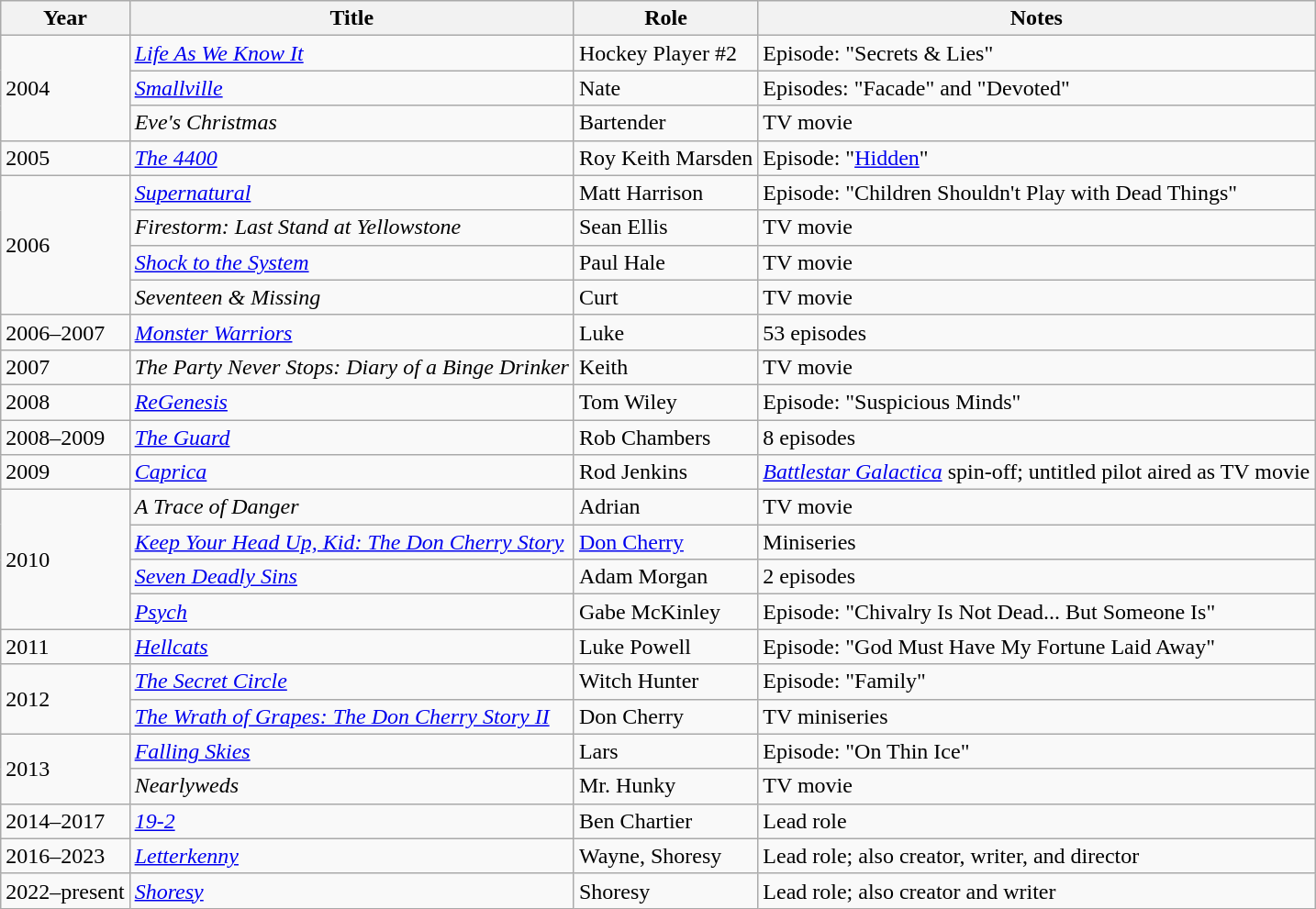<table class="wikitable sortable">
<tr>
<th>Year</th>
<th>Title</th>
<th>Role</th>
<th class="unsortable">Notes</th>
</tr>
<tr>
<td rowspan="3">2004</td>
<td><em><a href='#'>Life As We Know It</a></em></td>
<td>Hockey Player #2</td>
<td>Episode: "Secrets & Lies"</td>
</tr>
<tr>
<td><em><a href='#'>Smallville</a></em></td>
<td>Nate</td>
<td>Episodes: "Facade" and "Devoted"</td>
</tr>
<tr>
<td><em>Eve's Christmas</em></td>
<td>Bartender</td>
<td>TV movie</td>
</tr>
<tr>
<td>2005</td>
<td data-sort-value="4400, The"><em><a href='#'>The 4400</a></em></td>
<td>Roy Keith Marsden</td>
<td>Episode: "<a href='#'>Hidden</a>"</td>
</tr>
<tr>
<td rowspan="4">2006</td>
<td><em><a href='#'>Supernatural</a></em></td>
<td>Matt Harrison</td>
<td>Episode: "Children Shouldn't Play with Dead Things"</td>
</tr>
<tr>
<td><em>Firestorm: Last Stand at Yellowstone</em></td>
<td>Sean Ellis</td>
<td>TV movie</td>
</tr>
<tr>
<td><em><a href='#'>Shock to the System</a></em></td>
<td>Paul Hale</td>
<td>TV movie</td>
</tr>
<tr>
<td><em>Seventeen & Missing</em></td>
<td>Curt</td>
<td>TV movie</td>
</tr>
<tr>
<td>2006–2007</td>
<td><em><a href='#'>Monster Warriors</a></em></td>
<td>Luke</td>
<td>53 episodes</td>
</tr>
<tr>
<td>2007</td>
<td data-sort-value="Party Never Stops: Diary of a Binge Drinker, The"><em>The Party Never Stops: Diary of a Binge Drinker</em></td>
<td>Keith</td>
<td>TV movie</td>
</tr>
<tr>
<td>2008</td>
<td><em><a href='#'>ReGenesis</a></em></td>
<td>Tom Wiley</td>
<td>Episode: "Suspicious Minds"</td>
</tr>
<tr>
<td>2008–2009</td>
<td data-sort-value="Guard, The"><em><a href='#'>The Guard</a></em></td>
<td>Rob Chambers</td>
<td>8 episodes</td>
</tr>
<tr>
<td>2009</td>
<td><em><a href='#'>Caprica</a></em></td>
<td>Rod Jenkins</td>
<td><em><a href='#'>Battlestar Galactica</a></em> spin-off; untitled pilot aired as TV movie</td>
</tr>
<tr>
<td rowspan="4">2010</td>
<td data-sort-value="Trace of Danger, A"><em>A Trace of Danger</em></td>
<td>Adrian</td>
<td>TV movie</td>
</tr>
<tr>
<td><em><a href='#'>Keep Your Head Up, Kid: The Don Cherry Story</a></em></td>
<td><a href='#'>Don Cherry</a></td>
<td>Miniseries</td>
</tr>
<tr>
<td><em><a href='#'>Seven Deadly Sins</a></em></td>
<td>Adam Morgan</td>
<td>2 episodes</td>
</tr>
<tr>
<td><em><a href='#'>Psych</a></em></td>
<td>Gabe McKinley</td>
<td>Episode: "Chivalry Is Not Dead... But Someone Is"</td>
</tr>
<tr>
<td>2011</td>
<td><em><a href='#'>Hellcats</a></em></td>
<td>Luke Powell</td>
<td>Episode: "God Must Have My Fortune Laid Away"</td>
</tr>
<tr>
<td rowspan="2">2012</td>
<td data-sort-value="Secret Circle, The"><em><a href='#'>The Secret Circle</a></em></td>
<td>Witch Hunter</td>
<td>Episode: "Family"</td>
</tr>
<tr>
<td data-sort-value="Wrath of Grapes: The Don Cherry Story II, The"><em><a href='#'>The Wrath of Grapes: The Don Cherry Story II</a></em></td>
<td>Don Cherry</td>
<td>TV miniseries</td>
</tr>
<tr>
<td rowspan="2">2013</td>
<td><em><a href='#'>Falling Skies</a></em></td>
<td>Lars</td>
<td>Episode: "On Thin Ice"</td>
</tr>
<tr>
<td><em>Nearlyweds</em></td>
<td>Mr. Hunky</td>
<td>TV movie</td>
</tr>
<tr>
<td>2014–2017</td>
<td><em><a href='#'>19-2</a></em></td>
<td>Ben Chartier</td>
<td>Lead role</td>
</tr>
<tr>
<td>2016–2023</td>
<td><em><a href='#'>Letterkenny</a></em></td>
<td>Wayne, Shoresy</td>
<td>Lead role; also creator, writer, and director</td>
</tr>
<tr>
<td>2022–present</td>
<td><em><a href='#'>Shoresy</a></em></td>
<td>Shoresy</td>
<td>Lead role; also creator and writer</td>
</tr>
</table>
